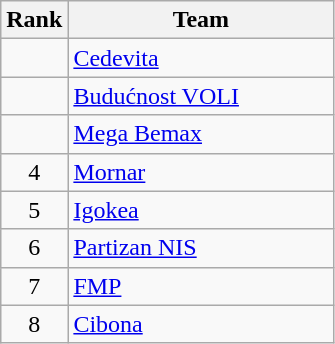<table class="wikitable">
<tr>
<th>Rank</th>
<th width=170>Team</th>
</tr>
<tr>
<td align=center></td>
<td> <a href='#'>Cedevita</a></td>
</tr>
<tr>
<td align=center></td>
<td> <a href='#'>Budućnost VOLI</a></td>
</tr>
<tr>
<td align=center></td>
<td> <a href='#'>Mega Bemax</a></td>
</tr>
<tr>
<td align=center>4</td>
<td> <a href='#'>Mornar</a></td>
</tr>
<tr>
<td align=center>5</td>
<td> <a href='#'>Igokea</a></td>
</tr>
<tr>
<td align=center>6</td>
<td> <a href='#'>Partizan NIS</a></td>
</tr>
<tr>
<td align=center>7</td>
<td> <a href='#'>FMP</a></td>
</tr>
<tr>
<td align=center>8</td>
<td> <a href='#'>Cibona</a></td>
</tr>
</table>
